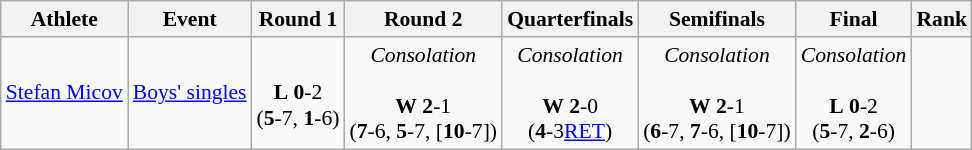<table class=wikitable style="font-size:90%">
<tr>
<th>Athlete</th>
<th>Event</th>
<th>Round 1</th>
<th>Round 2</th>
<th>Quarterfinals</th>
<th>Semifinals</th>
<th>Final</th>
<th>Rank</th>
</tr>
<tr>
<td><a href='#'>Stefan Micov</a></td>
<td><a href='#'>Boys' singles</a></td>
<td align=center><br><strong>L</strong> <strong>0</strong>-2<br> (<strong>5</strong>-7, <strong>1</strong>-6)</td>
<td align=center><em>Consolation</em><br><br><strong>W</strong> <strong>2</strong>-1<br> (<strong>7</strong>-6, <strong>5</strong>-7, [<strong>10</strong>-7])</td>
<td align=center><em>Consolation</em><br><br><strong>W</strong> <strong>2</strong>-0<br> (<strong>4</strong>-3<a href='#'>RET</a>)</td>
<td align=center><em>Consolation</em><br><br><strong>W</strong> <strong>2</strong>-1<br> (<strong>6</strong>-7, <strong>7</strong>-6, [<strong>10</strong>-7])</td>
<td align=center><em>Consolation</em><br><br><strong>L</strong> <strong>0</strong>-2<br> (<strong>5</strong>-7, <strong>2</strong>-6)</td>
<td align=center></td>
</tr>
</table>
